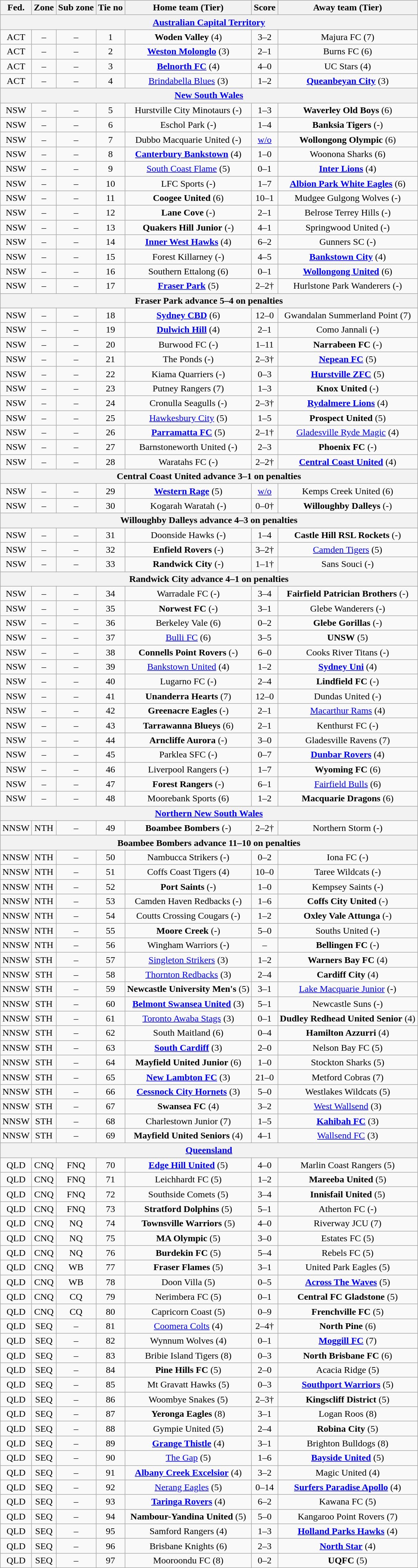<table class="wikitable" style="text-align:center">
<tr>
<th>Fed.</th>
<th>Zone</th>
<th>Sub zone</th>
<th>Tie no</th>
<th>Home team (Tier)</th>
<th>Score</th>
<th>Away team (Tier)</th>
</tr>
<tr>
<th colspan=7><a href='#'>Australian Capital Territory</a></th>
</tr>
<tr>
<td>ACT</td>
<td>–</td>
<td>–</td>
<td>1</td>
<td><strong>Woden Valley</strong> (4)</td>
<td>3–2</td>
<td>Majura FC (7)</td>
</tr>
<tr>
<td>ACT</td>
<td>–</td>
<td>–</td>
<td>2</td>
<td><strong><a href='#'>Weston Molonglo</a></strong> (3)</td>
<td>2–1</td>
<td>Burns FC (6)</td>
</tr>
<tr>
<td>ACT</td>
<td>–</td>
<td>–</td>
<td>3</td>
<td><strong><a href='#'>Belnorth FC</a></strong> (4)</td>
<td>4–0</td>
<td>UC Stars (4)</td>
</tr>
<tr>
<td>ACT</td>
<td>–</td>
<td>–</td>
<td>4</td>
<td><a href='#'>Brindabella Blues</a> (3)</td>
<td>1–2</td>
<td><strong><a href='#'>Queanbeyan City</a></strong> (3)</td>
</tr>
<tr>
<th colspan=7><a href='#'>New South Wales</a></th>
</tr>
<tr>
<td>NSW</td>
<td>–</td>
<td>–</td>
<td>5</td>
<td>Hurstville City Minotaurs (-)</td>
<td>1–3</td>
<td><strong>Waverley Old Boys</strong> (6)</td>
</tr>
<tr>
<td>NSW</td>
<td>–</td>
<td>–</td>
<td>6</td>
<td>Eschol Park (-)</td>
<td>1–4</td>
<td><strong>Banksia Tigers</strong> (-)</td>
</tr>
<tr>
<td>NSW</td>
<td>–</td>
<td>–</td>
<td>7</td>
<td>Dubbo Macquarie United (-)</td>
<td><a href='#'>w/o</a></td>
<td><strong>Wollongong Olympic</strong> (6)</td>
</tr>
<tr>
<td>NSW</td>
<td>–</td>
<td>–</td>
<td>8</td>
<td><strong><a href='#'>Canterbury Bankstown</a></strong> (4)</td>
<td>1–0</td>
<td>Woonona Sharks (6)</td>
</tr>
<tr>
<td>NSW</td>
<td>–</td>
<td>–</td>
<td>9</td>
<td><a href='#'>South Coast Flame</a> (5)</td>
<td>0–1</td>
<td><strong><a href='#'>Inter Lions</a></strong> (4)</td>
</tr>
<tr>
<td>NSW</td>
<td>–</td>
<td>–</td>
<td>10</td>
<td>LFC Sports (-)</td>
<td>1–7</td>
<td><strong><a href='#'>Albion Park White Eagles</a></strong> (6)</td>
</tr>
<tr>
<td>NSW</td>
<td>–</td>
<td>–</td>
<td>11</td>
<td><strong>Coogee United</strong> (6)</td>
<td>10–1</td>
<td>Mudgee Gulgong Wolves (-)</td>
</tr>
<tr>
<td>NSW</td>
<td>–</td>
<td>–</td>
<td>12</td>
<td><strong>Lane Cove</strong> (-)</td>
<td>2–1</td>
<td>Belrose Terrey Hills (-)</td>
</tr>
<tr>
<td>NSW</td>
<td>–</td>
<td>–</td>
<td>13</td>
<td><strong>Quakers Hill Junior</strong> (-)</td>
<td>4–1</td>
<td>Springwood United (-)</td>
</tr>
<tr>
<td>NSW</td>
<td>–</td>
<td>–</td>
<td>14</td>
<td><strong><a href='#'>Inner West Hawks</a></strong> (4)</td>
<td>6–2</td>
<td>Gunners SC (-)</td>
</tr>
<tr>
<td>NSW</td>
<td>–</td>
<td>–</td>
<td>15</td>
<td>Forest Killarney (-)</td>
<td>4–5</td>
<td><strong><a href='#'>Bankstown City</a></strong> (4)</td>
</tr>
<tr>
<td>NSW</td>
<td>–</td>
<td>–</td>
<td>16</td>
<td>Southern Ettalong (6)</td>
<td>0–1</td>
<td><strong><a href='#'>Wollongong United</a></strong> (6)</td>
</tr>
<tr>
<td>NSW</td>
<td>–</td>
<td>–</td>
<td>17</td>
<td><strong><a href='#'>Fraser Park</a></strong> (5)</td>
<td>2–2†</td>
<td>Hurlstone Park Wanderers (-)</td>
</tr>
<tr>
<th colspan=7>Fraser Park advance 5–4 on penalties</th>
</tr>
<tr>
<td>NSW</td>
<td>–</td>
<td>–</td>
<td>18</td>
<td><strong><a href='#'>Sydney CBD</a></strong> (6)</td>
<td>12–0</td>
<td>Gwandalan Summerland Point (7)</td>
</tr>
<tr>
<td>NSW</td>
<td>–</td>
<td>–</td>
<td>19</td>
<td><strong><a href='#'>Dulwich Hill</a></strong> (4)</td>
<td>2–1</td>
<td>Como Jannali (-)</td>
</tr>
<tr>
<td>NSW</td>
<td>–</td>
<td>–</td>
<td>20</td>
<td>Burwood FC (-)</td>
<td>1–11</td>
<td><strong>Narrabeen FC</strong> (-)</td>
</tr>
<tr>
<td>NSW</td>
<td>–</td>
<td>–</td>
<td>21</td>
<td>The Ponds (-)</td>
<td>2–3†</td>
<td><strong><a href='#'>Nepean FC</a></strong> (5)</td>
</tr>
<tr>
<td>NSW</td>
<td>–</td>
<td>–</td>
<td>22</td>
<td>Kiama Quarriers (-)</td>
<td>0–3</td>
<td><strong><a href='#'>Hurstville ZFC</a></strong> (5)</td>
</tr>
<tr>
<td>NSW</td>
<td>–</td>
<td>–</td>
<td>23</td>
<td>Putney Rangers (7)</td>
<td>1–3</td>
<td><strong>Knox United</strong> (-)</td>
</tr>
<tr>
<td>NSW</td>
<td>–</td>
<td>–</td>
<td>24</td>
<td>Cronulla Seagulls (-)</td>
<td>2–3†</td>
<td><strong><a href='#'>Rydalmere Lions</a></strong> (4)</td>
</tr>
<tr>
<td>NSW</td>
<td>–</td>
<td>–</td>
<td>25</td>
<td><a href='#'>Hawkesbury City</a> (5)</td>
<td>1–5</td>
<td><strong>Prospect United</strong> (5)</td>
</tr>
<tr>
<td>NSW</td>
<td>–</td>
<td>–</td>
<td>26</td>
<td><strong><a href='#'>Parramatta FC</a></strong> (5)</td>
<td>2–1†</td>
<td><a href='#'>Gladesville Ryde Magic</a> (4)</td>
</tr>
<tr>
<td>NSW</td>
<td>–</td>
<td>–</td>
<td>27</td>
<td>Barnstoneworth United (-)</td>
<td>2–3</td>
<td><strong>Phoenix FC</strong> (-)</td>
</tr>
<tr>
<td>NSW</td>
<td>–</td>
<td>–</td>
<td>28</td>
<td>Waratahs FC (-)</td>
<td>2–2†</td>
<td><strong><a href='#'>Central Coast United</a></strong> (4)</td>
</tr>
<tr>
<th colspan=7>Central Coast United advance 3–1 on penalties</th>
</tr>
<tr>
<td>NSW</td>
<td>–</td>
<td>–</td>
<td>29</td>
<td><strong><a href='#'>Western Rage</a></strong> (5)</td>
<td><a href='#'>w/o</a></td>
<td>Kemps Creek United (6)</td>
</tr>
<tr>
<td>NSW</td>
<td>–</td>
<td>–</td>
<td>30</td>
<td>Kogarah Waratah (-)</td>
<td>0–0†</td>
<td><strong>Willoughby Dalleys</strong> (-)</td>
</tr>
<tr>
<th colspan=7>Willoughby Dalleys advance 4–3 on penalties</th>
</tr>
<tr>
<td>NSW</td>
<td>–</td>
<td>–</td>
<td>31</td>
<td>Doonside Hawks (-)</td>
<td>1–4</td>
<td><strong>Castle Hill RSL Rockets</strong> (-)</td>
</tr>
<tr>
<td>NSW</td>
<td>–</td>
<td>–</td>
<td>32</td>
<td><strong>Enfield Rovers</strong> (-)</td>
<td>3–2†</td>
<td><a href='#'>Camden Tigers</a> (5)</td>
</tr>
<tr>
<td>NSW</td>
<td>–</td>
<td>–</td>
<td>33</td>
<td><strong>Randwick City</strong> (-)</td>
<td>1–1†</td>
<td>Sans Souci (-)</td>
</tr>
<tr>
<th colspan=7>Randwick City advance 4–1 on penalties</th>
</tr>
<tr>
<td>NSW</td>
<td>–</td>
<td>–</td>
<td>34</td>
<td>Warradale FC (-)</td>
<td>3–4</td>
<td><strong>Fairfield Patrician Brothers</strong> (-)</td>
</tr>
<tr>
<td>NSW</td>
<td>–</td>
<td>–</td>
<td>35</td>
<td><strong>Norwest FC</strong> (-)</td>
<td>3–1</td>
<td>Glebe Wanderers (-)</td>
</tr>
<tr>
<td>NSW</td>
<td>–</td>
<td>–</td>
<td>36</td>
<td>Berkeley Vale (6)</td>
<td>0–2</td>
<td><strong>Glebe Gorillas</strong> (-)</td>
</tr>
<tr>
<td>NSW</td>
<td>–</td>
<td>–</td>
<td>37</td>
<td><a href='#'>Bulli FC</a> (6)</td>
<td>3–5</td>
<td><strong>UNSW</strong> (5)</td>
</tr>
<tr>
<td>NSW</td>
<td>–</td>
<td>–</td>
<td>38</td>
<td><strong>Connells Point Rovers</strong> (-)</td>
<td>6–0</td>
<td>Cooks River Titans (-)</td>
</tr>
<tr>
<td>NSW</td>
<td>–</td>
<td>–</td>
<td>39</td>
<td><a href='#'>Bankstown United</a> (4)</td>
<td>1–2</td>
<td><strong><a href='#'>Sydney Uni</a></strong> (4)</td>
</tr>
<tr>
<td>NSW</td>
<td>–</td>
<td>–</td>
<td>40</td>
<td>Lugarno FC (-)</td>
<td>2–4</td>
<td><strong>Lindfield FC</strong> (-)</td>
</tr>
<tr>
<td>NSW</td>
<td>–</td>
<td>–</td>
<td>41</td>
<td><strong>Unanderra Hearts</strong> (7)</td>
<td>12–0</td>
<td>Dundas United (-)</td>
</tr>
<tr>
<td>NSW</td>
<td>–</td>
<td>–</td>
<td>42</td>
<td><strong>Greenacre Eagles</strong> (-)</td>
<td>2–1</td>
<td><a href='#'>Macarthur Rams</a> (4)</td>
</tr>
<tr>
<td>NSW</td>
<td>–</td>
<td>–</td>
<td>43</td>
<td><strong>Tarrawanna Blueys</strong> (6)</td>
<td>2–1</td>
<td>Kenthurst FC (-)</td>
</tr>
<tr>
<td>NSW</td>
<td>–</td>
<td>–</td>
<td>44</td>
<td><strong>Arncliffe Aurora</strong> (-)</td>
<td>3–0</td>
<td>Gladesville Ravens (7)</td>
</tr>
<tr>
<td>NSW</td>
<td>–</td>
<td>–</td>
<td>45</td>
<td>Parklea SFC (-)</td>
<td>0–7</td>
<td><strong><a href='#'>Dunbar Rovers</a></strong> (4)</td>
</tr>
<tr>
<td>NSW</td>
<td>–</td>
<td>–</td>
<td>46</td>
<td>Liverpool Rangers (-)</td>
<td>1–7</td>
<td><strong>Wyoming FC</strong> (6)</td>
</tr>
<tr>
<td>NSW</td>
<td>–</td>
<td>–</td>
<td>47</td>
<td><strong>Forest Rangers</strong> (-)</td>
<td>6–1</td>
<td><a href='#'>Fairfield Bulls</a> (6)</td>
</tr>
<tr>
<td>NSW</td>
<td>–</td>
<td>–</td>
<td>48</td>
<td>Moorebank Sports (6)</td>
<td>1–2</td>
<td><strong>Macquarie Dragons</strong> (6)</td>
</tr>
<tr>
<th colspan=7><a href='#'>Northern New South Wales</a></th>
</tr>
<tr>
<td>NNSW</td>
<td>NTH</td>
<td>–</td>
<td>49</td>
<td><strong>Boambee Bombers</strong> (-)</td>
<td>2–2†</td>
<td>Northern Storm (-)</td>
</tr>
<tr>
<th colspan=7>Boambee Bombers advance 11–10 on penalties</th>
</tr>
<tr>
<td>NNSW</td>
<td>NTH</td>
<td>–</td>
<td>50</td>
<td>Nambucca Strikers (-)</td>
<td>0–2</td>
<td>Iona FC (-)</td>
</tr>
<tr>
<td>NNSW</td>
<td>NTH</td>
<td>–</td>
<td>51</td>
<td>Coffs Coast Tigers (4)</td>
<td>10–0</td>
<td>Taree Wildcats (-)</td>
</tr>
<tr>
<td>NNSW</td>
<td>NTH</td>
<td>–</td>
<td>52</td>
<td><strong>Port Saints</strong> (-)</td>
<td>1–0</td>
<td>Kempsey Saints (-)</td>
</tr>
<tr>
<td>NNSW</td>
<td>NTH</td>
<td>–</td>
<td>53</td>
<td>Camden Haven Redbacks (-)</td>
<td>1–6</td>
<td><strong>Coffs City United</strong> (-)</td>
</tr>
<tr>
<td>NNSW</td>
<td>NTH</td>
<td>–</td>
<td>54</td>
<td>Coutts Crossing Cougars (-)</td>
<td>1–2</td>
<td><strong>Oxley Vale Attunga</strong> (-)</td>
</tr>
<tr>
<td>NNSW</td>
<td>NTH</td>
<td>–</td>
<td>55</td>
<td><strong>Moore Creek</strong> (-)</td>
<td>5–0</td>
<td>Souths United (-)</td>
</tr>
<tr>
<td>NNSW</td>
<td>NTH</td>
<td>–</td>
<td>56</td>
<td>Wingham Warriors (-)</td>
<td>–</td>
<td><strong>Bellingen FC</strong> (-)</td>
</tr>
<tr>
<td>NNSW</td>
<td>STH</td>
<td>–</td>
<td>57</td>
<td><a href='#'>Singleton Strikers</a> (3)</td>
<td>1–2</td>
<td><strong>Warners Bay FC</strong> (4)</td>
</tr>
<tr>
<td>NNSW</td>
<td>STH</td>
<td>–</td>
<td>58</td>
<td><a href='#'>Thornton Redbacks</a> (3)</td>
<td>2–4</td>
<td><strong>Cardiff City</strong> (4)</td>
</tr>
<tr>
<td>NNSW</td>
<td>STH</td>
<td>–</td>
<td>59</td>
<td><strong>Newcastle University Men's</strong> (5)</td>
<td>3–1</td>
<td><a href='#'>Lake Macquarie Junior</a> (-)</td>
</tr>
<tr>
<td>NNSW</td>
<td>STH</td>
<td>–</td>
<td>60</td>
<td><strong><a href='#'>Belmont Swansea United</a></strong> (3)</td>
<td>5–1</td>
<td>Newcastle Suns (-)</td>
</tr>
<tr>
<td>NNSW</td>
<td>STH</td>
<td>–</td>
<td>61</td>
<td><a href='#'>Toronto Awaba Stags</a> (3)</td>
<td>0–1</td>
<td><strong>Dudley Redhead United Senior</strong> (4)</td>
</tr>
<tr>
<td>NNSW</td>
<td>STH</td>
<td>–</td>
<td>62</td>
<td>South Maitland (6)</td>
<td>0–4</td>
<td><strong>Hamilton Azzurri</strong> (4)</td>
</tr>
<tr>
<td>NNSW</td>
<td>STH</td>
<td>–</td>
<td>63</td>
<td><strong><a href='#'>South Cardiff</a></strong> (3)</td>
<td>2–0</td>
<td>Nelson Bay FC (5)</td>
</tr>
<tr>
<td>NNSW</td>
<td>STH</td>
<td>–</td>
<td>64</td>
<td><strong>Mayfield United Junior</strong> (6)</td>
<td>1–0</td>
<td>Stockton Sharks (5)</td>
</tr>
<tr>
<td>NNSW</td>
<td>STH</td>
<td>–</td>
<td>65</td>
<td><strong><a href='#'>New Lambton FC</a></strong> (3)</td>
<td>21–0</td>
<td>Metford Cobras (7)</td>
</tr>
<tr>
<td>NNSW</td>
<td>STH</td>
<td>–</td>
<td>66</td>
<td><strong><a href='#'>Cessnock City Hornets</a></strong> (3)</td>
<td>5–0</td>
<td>Westlakes Wildcats (5)</td>
</tr>
<tr>
<td>NNSW</td>
<td>STH</td>
<td>–</td>
<td>67</td>
<td><strong>Swansea FC</strong> (4)</td>
<td>3–2</td>
<td><a href='#'>West Wallsend</a> (3)</td>
</tr>
<tr>
<td>NNSW</td>
<td>STH</td>
<td>–</td>
<td>68</td>
<td>Charlestown Junior (7)</td>
<td>1–5</td>
<td><strong><a href='#'>Kahibah FC</a></strong> (3)</td>
</tr>
<tr>
<td>NNSW</td>
<td>STH</td>
<td>–</td>
<td>69</td>
<td><strong>Mayfield United Seniors</strong> (4)</td>
<td>4–1</td>
<td><a href='#'>Wallsend FC</a> (3)</td>
</tr>
<tr>
<th colspan=7><a href='#'>Queensland</a></th>
</tr>
<tr>
<td>QLD</td>
<td>CNQ</td>
<td>FNQ</td>
<td>70</td>
<td><strong><a href='#'>Edge Hill United</a></strong> (5)</td>
<td>4–0</td>
<td>Marlin Coast Rangers (5)</td>
</tr>
<tr>
<td>QLD</td>
<td>CNQ</td>
<td>FNQ</td>
<td>71</td>
<td>Leichhardt FC (5)</td>
<td>1–2</td>
<td><strong>Mareeba United</strong> (5)</td>
</tr>
<tr>
<td>QLD</td>
<td>CNQ</td>
<td>FNQ</td>
<td>72</td>
<td>Southside Comets (5)</td>
<td>3–4</td>
<td><strong>Innisfail United</strong> (5)</td>
</tr>
<tr>
<td>QLD</td>
<td>CNQ</td>
<td>FNQ</td>
<td>73</td>
<td><strong>Stratford Dolphins</strong> (5)</td>
<td>5–1</td>
<td>Atherton FC (-)</td>
</tr>
<tr>
<td>QLD</td>
<td>CNQ</td>
<td>NQ</td>
<td>74</td>
<td><strong>Townsville Warriors</strong> (5)</td>
<td>4–0</td>
<td>Riverway JCU (7)</td>
</tr>
<tr>
<td>QLD</td>
<td>CNQ</td>
<td>NQ</td>
<td>75</td>
<td><strong>MA Olympic</strong> (5)</td>
<td>3–0</td>
<td>Estates FC (5)</td>
</tr>
<tr>
<td>QLD</td>
<td>CNQ</td>
<td>NQ</td>
<td>76</td>
<td><strong>Burdekin FC</strong> (5)</td>
<td>5–4</td>
<td>Rebels FC (5)</td>
</tr>
<tr>
<td>QLD</td>
<td>CNQ</td>
<td>WB</td>
<td>77</td>
<td><strong>Fraser Flames</strong> (5)</td>
<td>3–1</td>
<td>United Park Eagles (5)</td>
</tr>
<tr>
<td>QLD</td>
<td>CNQ</td>
<td>WB</td>
<td>78</td>
<td>Doon Villa (5)</td>
<td>0–5</td>
<td><strong><a href='#'>Across The Waves</a></strong> (5)</td>
</tr>
<tr>
<td>QLD</td>
<td>CNQ</td>
<td>CQ</td>
<td>79</td>
<td>Nerimbera FC (5)</td>
<td>0–1</td>
<td><strong>Central FC Gladstone</strong> (5)</td>
</tr>
<tr>
<td>QLD</td>
<td>CNQ</td>
<td>CQ</td>
<td>80</td>
<td>Capricorn Coast (5)</td>
<td>0–9</td>
<td><strong>Frenchville FC</strong> (5)</td>
</tr>
<tr>
<td>QLD</td>
<td>SEQ</td>
<td>–</td>
<td>81</td>
<td><a href='#'>Coomera Colts</a> (4)</td>
<td>2–4†</td>
<td><strong>North Pine</strong> (6)</td>
</tr>
<tr>
<td>QLD</td>
<td>SEQ</td>
<td>–</td>
<td>82</td>
<td>Wynnum Wolves (4)</td>
<td>0–1</td>
<td><strong><a href='#'>Moggill FC</a></strong> (7)</td>
</tr>
<tr>
<td>QLD</td>
<td>SEQ</td>
<td>–</td>
<td>83</td>
<td>Bribie Island Tigers (8)</td>
<td>0–3</td>
<td><strong>North Brisbane FC</strong> (6)</td>
</tr>
<tr>
<td>QLD</td>
<td>SEQ</td>
<td>–</td>
<td>84</td>
<td><strong>Pine Hills FC</strong> (5)</td>
<td>2–0</td>
<td>Acacia Ridge (5)</td>
</tr>
<tr>
<td>QLD</td>
<td>SEQ</td>
<td>–</td>
<td>85</td>
<td>Mt Gravatt Hawks (5)</td>
<td>0–3</td>
<td><strong><a href='#'>Southport Warriors</a></strong> (5)</td>
</tr>
<tr>
<td>QLD</td>
<td>SEQ</td>
<td>–</td>
<td>86</td>
<td>Woombye Snakes (5)</td>
<td>2–3†</td>
<td><strong>Kingscliff District</strong> (5)</td>
</tr>
<tr>
<td>QLD</td>
<td>SEQ</td>
<td>–</td>
<td>87</td>
<td><strong>Yeronga Eagles</strong> (8)</td>
<td>3–1</td>
<td>Logan Roos (8)</td>
</tr>
<tr>
<td>QLD</td>
<td>SEQ</td>
<td>–</td>
<td>88</td>
<td>Gympie United (5)</td>
<td>2–4</td>
<td><strong>Robina City</strong> (5)</td>
</tr>
<tr>
<td>QLD</td>
<td>SEQ</td>
<td>–</td>
<td>89</td>
<td><strong><a href='#'>Grange Thistle</a></strong> (4)</td>
<td>3–1</td>
<td>Brighton Bulldogs (8)</td>
</tr>
<tr>
<td>QLD</td>
<td>SEQ</td>
<td>–</td>
<td>90</td>
<td><a href='#'>The Gap</a> (5)</td>
<td>1–6</td>
<td><strong><a href='#'>Bayside United</a></strong> (5)</td>
</tr>
<tr>
<td>QLD</td>
<td>SEQ</td>
<td>–</td>
<td>91</td>
<td><strong><a href='#'>Albany Creek Excelsior</a></strong> (4)</td>
<td>3–2</td>
<td>Magic United (4)</td>
</tr>
<tr>
<td>QLD</td>
<td>SEQ</td>
<td>–</td>
<td>92</td>
<td><a href='#'>Nerang Eagles</a> (5)</td>
<td>0–14</td>
<td><strong><a href='#'>Surfers Paradise Apollo</a></strong> (4)</td>
</tr>
<tr>
<td>QLD</td>
<td>SEQ</td>
<td>–</td>
<td>93</td>
<td><strong><a href='#'>Taringa Rovers</a></strong> (4)</td>
<td>6–2</td>
<td>Kawana FC (5)</td>
</tr>
<tr>
<td>QLD</td>
<td>SEQ</td>
<td>–</td>
<td>94</td>
<td><strong>Nambour-Yandina United</strong> (5)</td>
<td>5–0</td>
<td>Kangaroo Point Rovers (7)</td>
</tr>
<tr>
<td>QLD</td>
<td>SEQ</td>
<td>–</td>
<td>95</td>
<td>Samford Rangers (4)</td>
<td>1–3</td>
<td><strong><a href='#'>Holland Parks Hawks</a></strong> (4)</td>
</tr>
<tr>
<td>QLD</td>
<td>SEQ</td>
<td>–</td>
<td>96</td>
<td>Brisbane Knights (6)</td>
<td>2–3</td>
<td><strong><a href='#'>North Star</a></strong> (4)</td>
</tr>
<tr>
<td>QLD</td>
<td>SEQ</td>
<td>–</td>
<td>97</td>
<td>Mooroondu FC (8)</td>
<td>0–2</td>
<td><strong>UQFC</strong> (5)</td>
</tr>
</table>
